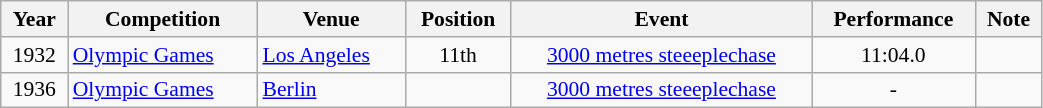<table class="wikitable" width=55% style="font-size:90%; text-align:center;">
<tr>
<th>Year</th>
<th>Competition</th>
<th>Venue</th>
<th>Position</th>
<th>Event</th>
<th>Performance</th>
<th>Note</th>
</tr>
<tr>
<td rowspan=1>1932</td>
<td rowspan=1 align=left><a href='#'>Olympic Games</a></td>
<td rowspan=1 align=left> <a href='#'>Los Angeles</a></td>
<td>11th</td>
<td><a href='#'>3000 metres steeeplechase</a></td>
<td>11:04.0</td>
<td></td>
</tr>
<tr>
<td rowspan=1>1936</td>
<td rowspan=1 align=left><a href='#'>Olympic Games</a></td>
<td rowspan=1 align=left> <a href='#'>Berlin</a></td>
<td></td>
<td><a href='#'>3000 metres steeeplechase</a></td>
<td>-</td>
<td></td>
</tr>
</table>
